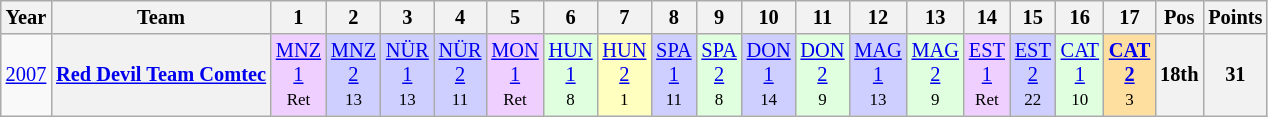<table class="wikitable" style="text-align:center; font-size:85%">
<tr>
<th>Year</th>
<th>Team</th>
<th>1</th>
<th>2</th>
<th>3</th>
<th>4</th>
<th>5</th>
<th>6</th>
<th>7</th>
<th>8</th>
<th>9</th>
<th>10</th>
<th>11</th>
<th>12</th>
<th>13</th>
<th>14</th>
<th>15</th>
<th>16</th>
<th>17</th>
<th>Pos</th>
<th>Points</th>
</tr>
<tr>
<td><a href='#'>2007</a></td>
<th nowrap><a href='#'>Red Devil Team Comtec</a></th>
<td style="background:#EFCFFF;"><a href='#'>MNZ<br>1</a><br><small>Ret</small></td>
<td style="background:#CFCFFF;"><a href='#'>MNZ<br>2</a><br><small>13</small></td>
<td style="background:#CFCFFF;"><a href='#'>NÜR<br>1</a><br><small>13</small></td>
<td style="background:#CFCFFF;"><a href='#'>NÜR<br>2</a><br><small>11</small></td>
<td style="background:#EFCFFF;"><a href='#'>MON<br>1</a><br><small>Ret</small></td>
<td style="background:#DFFFDF;"><a href='#'>HUN<br>1</a><br><small>8</small></td>
<td style="background:#FFFFBF;"><a href='#'>HUN<br>2</a><br><small>1</small></td>
<td style="background:#CFCFFF;"><a href='#'>SPA<br>1</a><br><small>11</small></td>
<td style="background:#DFFFDF;"><a href='#'>SPA<br>2</a><br><small>8</small></td>
<td style="background:#CFCFFF;"><a href='#'>DON<br>1</a><br><small>14</small></td>
<td style="background:#DFFFDF;"><a href='#'>DON<br>2</a><br><small>9</small></td>
<td style="background:#CFCFFF;"><a href='#'>MAG<br>1</a><br><small>13</small></td>
<td style="background:#DFFFDF;"><a href='#'>MAG<br>2</a><br><small>9</small></td>
<td style="background:#EFCFFF;"><a href='#'>EST<br>1</a><br><small>Ret</small></td>
<td style="background:#CFCFFF;"><a href='#'>EST<br>2</a><br><small>22</small></td>
<td style="background:#DFFFDF;"><a href='#'>CAT<br>1</a><br><small>10</small></td>
<td style="background:#FFDF9F;"><strong><a href='#'>CAT<br>2</a></strong><br><small>3</small></td>
<th>18th</th>
<th>31</th>
</tr>
</table>
